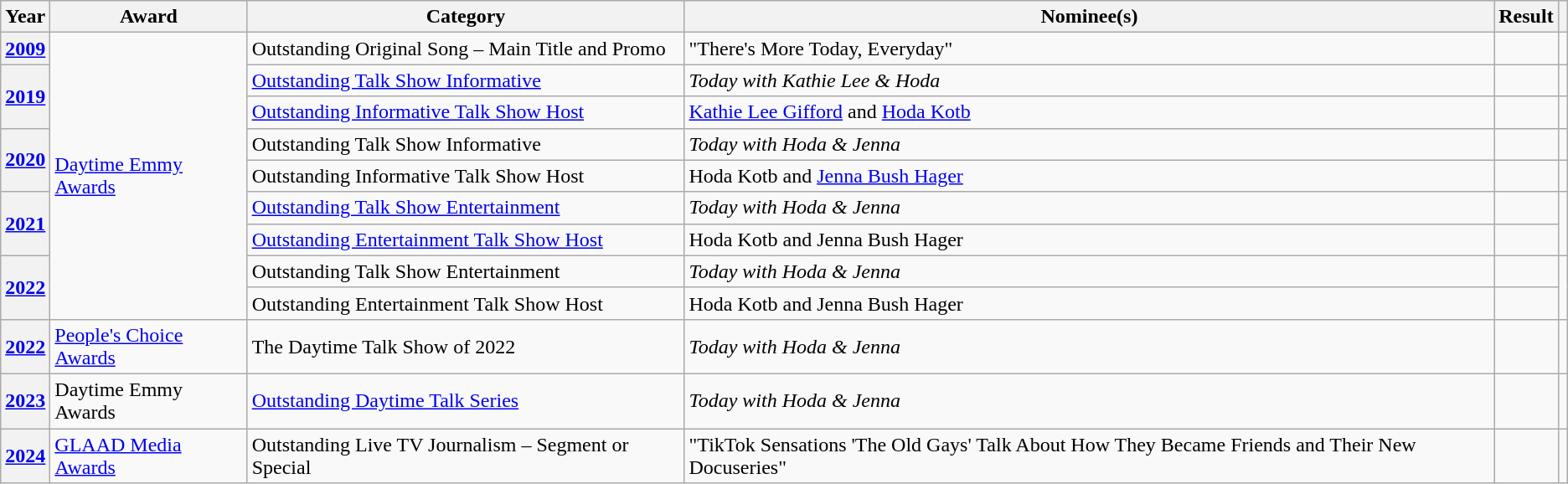<table class="wikitable sortable">
<tr>
<th scope="col">Year</th>
<th scope="col">Award</th>
<th scope="col">Category</th>
<th scope="col">Nominee(s)</th>
<th scope="col">Result</th>
<th scope="col" class="unsortable"></th>
</tr>
<tr>
<th align="center"><a href='#'>2009</a></th>
<td rowspan="9"><a href='#'>Daytime Emmy Awards</a></td>
<td>Outstanding Original Song – Main Title and Promo</td>
<td>"There's More Today, Everyday"</td>
<td></td>
<td align="center"></td>
</tr>
<tr>
<th align="center" rowspan="2"><a href='#'>2019</a></th>
<td><a href='#'>Outstanding Talk Show Informative</a></td>
<td><em>Today with Kathie Lee & Hoda</em></td>
<td></td>
<td align="center"></td>
</tr>
<tr>
<td><a href='#'>Outstanding Informative Talk Show Host</a></td>
<td><a href='#'>Kathie Lee Gifford</a> and <a href='#'>Hoda Kotb</a></td>
<td></td>
<td align="center"></td>
</tr>
<tr>
<th align="center" rowspan="2"><a href='#'>2020</a></th>
<td>Outstanding Talk Show Informative</td>
<td><em>Today with Hoda & Jenna</em></td>
<td></td>
<td align="center"></td>
</tr>
<tr>
<td>Outstanding Informative Talk Show Host</td>
<td>Hoda Kotb and <a href='#'>Jenna Bush Hager</a></td>
<td></td>
<td align="center"></td>
</tr>
<tr>
<th rowspan="2"><a href='#'>2021</a></th>
<td><a href='#'>Outstanding Talk Show Entertainment</a></td>
<td><em>Today with Hoda & Jenna</em></td>
<td></td>
<td rowspan="2" align="center"></td>
</tr>
<tr>
<td><a href='#'>Outstanding Entertainment Talk Show Host</a></td>
<td>Hoda Kotb and Jenna Bush Hager</td>
<td></td>
</tr>
<tr>
<th align="center" rowspan="2"><a href='#'>2022</a></th>
<td>Outstanding Talk Show Entertainment</td>
<td><em>Today with Hoda & Jenna</em></td>
<td></td>
<td rowspan="2" align="center"></td>
</tr>
<tr>
<td>Outstanding Entertainment Talk Show Host</td>
<td>Hoda Kotb and Jenna Bush Hager</td>
<td></td>
</tr>
<tr>
<th align="center"><a href='#'>2022</a></th>
<td><a href='#'>People's Choice Awards</a></td>
<td>The Daytime Talk Show of 2022</td>
<td><em>Today with Hoda & Jenna</em></td>
<td></td>
<td align="center"></td>
</tr>
<tr>
<th align="center"><a href='#'>2023</a></th>
<td>Daytime Emmy Awards</td>
<td><a href='#'>Outstanding Daytime Talk Series</a></td>
<td><em>Today with Hoda & Jenna</em></td>
<td></td>
<td align="center"></td>
</tr>
<tr>
<th align="center"><a href='#'>2024</a></th>
<td><a href='#'>GLAAD Media Awards</a></td>
<td>Outstanding Live TV Journalism – Segment or Special</td>
<td>"TikTok Sensations 'The Old Gays' Talk About How They Became Friends and Their New Docuseries"</td>
<td></td>
<td align="center"></td>
</tr>
</table>
